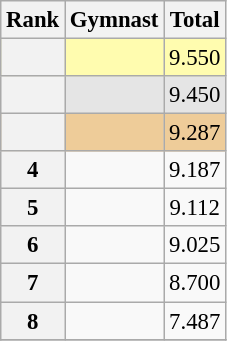<table class="wikitable sortable" style="text-align:center; font-size:95%">
<tr>
<th scope=col>Rank</th>
<th scope=col>Gymnast</th>
<th scope=col>Total</th>
</tr>
<tr bgcolor=fffcaf>
<th scope=row style="text-align:center"></th>
<td align=left></td>
<td>9.550</td>
</tr>
<tr bgcolor=e5e5e5>
<th scope=row style="text-align:center"></th>
<td align=left></td>
<td>9.450</td>
</tr>
<tr bgcolor=eecc99>
<th scope=row style="text-align:center"></th>
<td align=left></td>
<td>9.287</td>
</tr>
<tr>
<th scope=row style="text-align:center">4</th>
<td align=left></td>
<td>9.187</td>
</tr>
<tr>
<th scope=row style="text-align:center">5</th>
<td align=left></td>
<td>9.112</td>
</tr>
<tr>
<th scope=row style="text-align:center">6</th>
<td align=left></td>
<td>9.025</td>
</tr>
<tr>
<th scope=row style="text-align:center">7</th>
<td align=left></td>
<td>8.700</td>
</tr>
<tr>
<th scope=row style="text-align:center">8</th>
<td align=left></td>
<td>7.487</td>
</tr>
<tr>
</tr>
</table>
